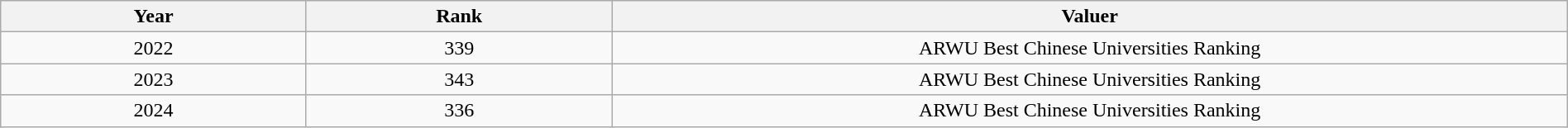<table class="wikitable sortable" width="100%">
<tr>
<th width="8%">Year</th>
<th width="8%">Rank</th>
<th width="25%">Valuer</th>
</tr>
<tr>
<td align="center">2022</td>
<td align="center">339</td>
<td align="center">ARWU Best Chinese Universities Ranking</td>
</tr>
<tr>
<td align="center">2023</td>
<td align="center">343</td>
<td align="center">ARWU Best Chinese Universities Ranking</td>
</tr>
<tr>
<td align="center">2024</td>
<td align="center">336</td>
<td align="center">ARWU Best Chinese Universities Ranking</td>
</tr>
</table>
